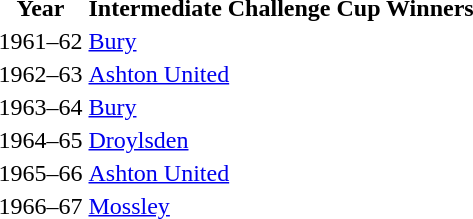<table>
<tr>
<th>Year</th>
<th>Intermediate Challenge Cup Winners</th>
</tr>
<tr>
<td>1961–62</td>
<td><a href='#'>Bury</a></td>
</tr>
<tr>
<td>1962–63</td>
<td><a href='#'>Ashton United</a></td>
</tr>
<tr>
<td>1963–64</td>
<td><a href='#'>Bury</a></td>
</tr>
<tr>
<td>1964–65</td>
<td><a href='#'>Droylsden</a></td>
</tr>
<tr>
<td>1965–66</td>
<td><a href='#'>Ashton United</a></td>
</tr>
<tr>
<td>1966–67</td>
<td><a href='#'>Mossley</a></td>
</tr>
</table>
